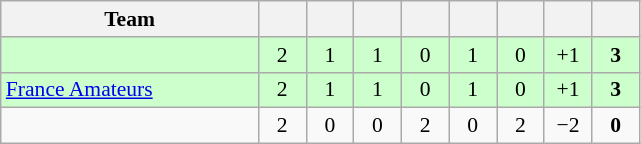<table class="wikitable" style="text-align: center; font-size: 90%;">
<tr>
<th width=165>Team</th>
<th width=25></th>
<th width=25></th>
<th width=25></th>
<th width=25></th>
<th width=25></th>
<th width=25></th>
<th width=25></th>
<th width=25></th>
</tr>
<tr style="background:#cfc;">
<td align="left"></td>
<td>2</td>
<td>1</td>
<td>1</td>
<td>0</td>
<td>1</td>
<td>0</td>
<td>+1</td>
<td><strong>3</strong></td>
</tr>
<tr style="background:#cfc;">
<td align="left"> <a href='#'>France Amateurs</a></td>
<td>2</td>
<td>1</td>
<td>1</td>
<td>0</td>
<td>1</td>
<td>0</td>
<td>+1</td>
<td><strong>3</strong></td>
</tr>
<tr>
<td align="left"></td>
<td>2</td>
<td>0</td>
<td>0</td>
<td>2</td>
<td>0</td>
<td>2</td>
<td>−2</td>
<td><strong>0</strong></td>
</tr>
</table>
